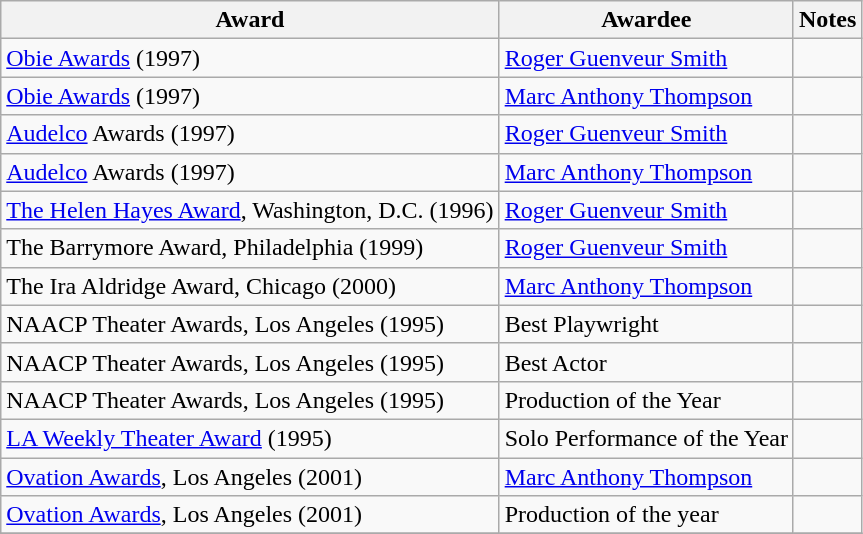<table class="wikitable sortable">
<tr>
<th scope="col">Award</th>
<th scope="col">Awardee</th>
<th scope="col">Notes</th>
</tr>
<tr>
<td><a href='#'>Obie Awards</a> (1997)</td>
<td><a href='#'>Roger Guenveur Smith</a></td>
<td></td>
</tr>
<tr>
<td><a href='#'>Obie Awards</a> (1997)</td>
<td><a href='#'>Marc Anthony Thompson</a></td>
<td></td>
</tr>
<tr>
<td><a href='#'>Audelco</a> Awards (1997)</td>
<td><a href='#'>Roger Guenveur Smith</a></td>
<td></td>
</tr>
<tr>
<td><a href='#'>Audelco</a> Awards (1997)</td>
<td><a href='#'>Marc Anthony Thompson</a></td>
<td></td>
</tr>
<tr>
<td><a href='#'>The Helen Hayes Award</a>, Washington, D.C. (1996)</td>
<td><a href='#'>Roger Guenveur Smith</a></td>
<td></td>
</tr>
<tr>
<td The Barrymore Awards for Excellence in Theater>The Barrymore Award, Philadelphia (1999)</td>
<td><a href='#'>Roger Guenveur Smith</a></td>
<td></td>
</tr>
<tr>
<td>The Ira Aldridge Award, Chicago (2000)</td>
<td><a href='#'>Marc Anthony Thompson</a></td>
<td></td>
</tr>
<tr>
<td>NAACP Theater Awards, Los Angeles (1995)</td>
<td>Best Playwright</td>
<td></td>
</tr>
<tr>
<td>NAACP Theater Awards, Los Angeles (1995)</td>
<td>Best Actor</td>
<td></td>
</tr>
<tr>
<td>NAACP Theater Awards, Los Angeles (1995)</td>
<td>Production of the Year</td>
<td></td>
</tr>
<tr>
<td><a href='#'>LA Weekly Theater Award</a> (1995)</td>
<td>Solo Performance of the Year</td>
<td></td>
</tr>
<tr>
<td><a href='#'>Ovation Awards</a>, Los Angeles (2001)</td>
<td><a href='#'>Marc Anthony Thompson</a></td>
<td></td>
</tr>
<tr>
<td><a href='#'>Ovation Awards</a>, Los Angeles (2001)</td>
<td>Production of the year</td>
<td></td>
</tr>
<tr>
</tr>
</table>
